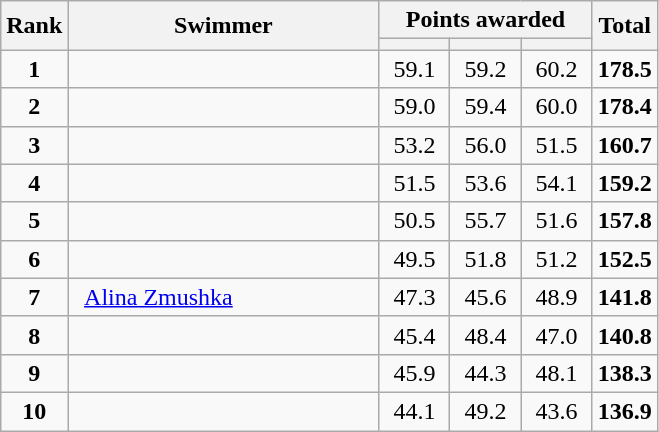<table class="wikitable" style="text-align:center;">
<tr>
<th rowspan=2>Rank</th>
<th rowspan=2 width=200>Swimmer</th>
<th colspan=3>Points awarded</th>
<th rowspan=2>Total</th>
</tr>
<tr>
<th width=40></th>
<th width=40></th>
<th width=40></th>
</tr>
<tr>
<td><strong>1</strong></td>
<td align=left></td>
<td>59.1</td>
<td>59.2</td>
<td>60.2</td>
<td><strong>178.5</strong></td>
</tr>
<tr>
<td><strong>2</strong></td>
<td align=left></td>
<td>59.0</td>
<td>59.4</td>
<td>60.0</td>
<td><strong>178.4</strong></td>
</tr>
<tr>
<td><strong>3</strong></td>
<td align=left></td>
<td>53.2</td>
<td>56.0</td>
<td>51.5</td>
<td><strong>160.7</strong></td>
</tr>
<tr>
<td><strong>4</strong></td>
<td align=left></td>
<td>51.5</td>
<td>53.6</td>
<td>54.1</td>
<td><strong>159.2</strong></td>
</tr>
<tr>
<td><strong>5</strong></td>
<td align=left></td>
<td>50.5</td>
<td>55.7</td>
<td>51.6</td>
<td><strong>157.8</strong></td>
</tr>
<tr>
<td><strong>6</strong></td>
<td align=left></td>
<td>49.5</td>
<td>51.8</td>
<td>51.2</td>
<td><strong>152.5</strong></td>
</tr>
<tr>
<td><strong>7</strong></td>
<td align=left>  <a href='#'>Alina Zmushka</a> </td>
<td>47.3</td>
<td>45.6</td>
<td>48.9</td>
<td><strong>141.8</strong></td>
</tr>
<tr>
<td><strong>8</strong></td>
<td align=left></td>
<td>45.4</td>
<td>48.4</td>
<td>47.0</td>
<td><strong>140.8</strong></td>
</tr>
<tr>
<td><strong>9</strong></td>
<td align=left></td>
<td>45.9</td>
<td>44.3</td>
<td>48.1</td>
<td><strong>138.3</strong></td>
</tr>
<tr>
<td><strong>10</strong></td>
<td align=left></td>
<td>44.1</td>
<td>49.2</td>
<td>43.6</td>
<td><strong>136.9</strong></td>
</tr>
</table>
